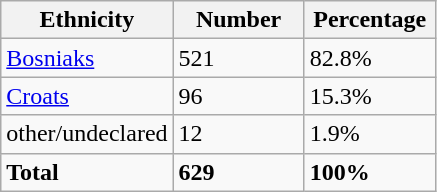<table class="wikitable">
<tr>
<th width="100px">Ethnicity</th>
<th width="80px">Number</th>
<th width="80px">Percentage</th>
</tr>
<tr>
<td><a href='#'>Bosniaks</a></td>
<td>521</td>
<td>82.8%</td>
</tr>
<tr>
<td><a href='#'>Croats</a></td>
<td>96</td>
<td>15.3%</td>
</tr>
<tr>
<td>other/undeclared</td>
<td>12</td>
<td>1.9%</td>
</tr>
<tr>
<td><strong>Total</strong></td>
<td><strong>629</strong></td>
<td><strong>100%</strong></td>
</tr>
</table>
